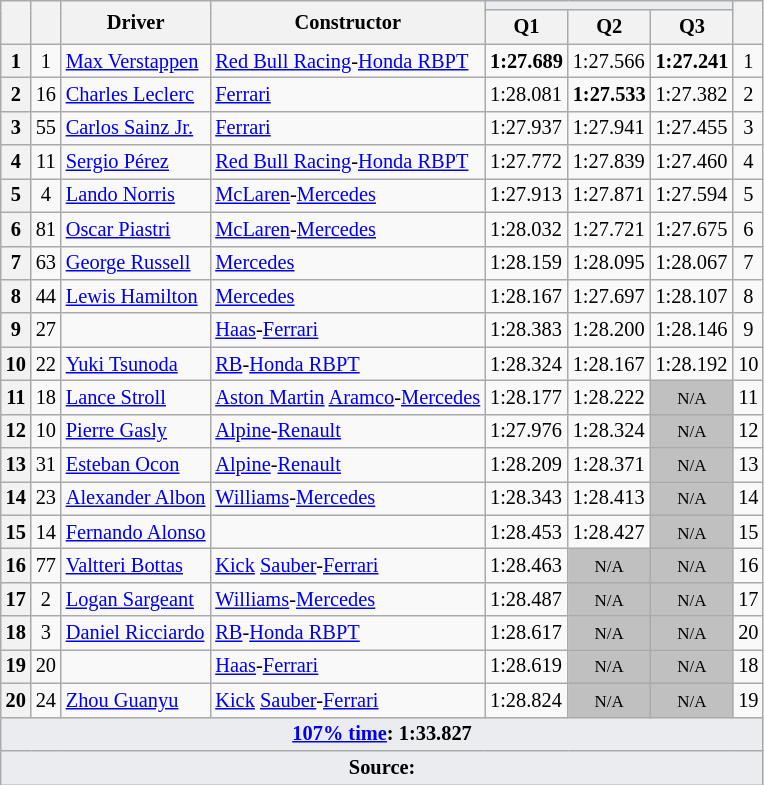<table class="wikitable sortable" style="font-size: 85%;">
<tr>
<th rowspan="2"></th>
<th rowspan="2"></th>
<th rowspan="2">Driver</th>
<th rowspan="2">Constructor</th>
<th colspan="3" style="background:#eaecf0; text-align:center;"></th>
<th rowspan="2"></th>
</tr>
<tr>
<th scope="col">Q1</th>
<th scope="col">Q2</th>
<th scope="col">Q3</th>
</tr>
<tr>
<th scope="row">1</th>
<td align="center">1</td>
<td data-sort-value="ver"> <a href='#'>Max Verstappen</a></td>
<td><a href='#'>Red Bull Racing</a>-<a href='#'>Honda RBPT</a></td>
<td><strong>1:27.689</strong></td>
<td>1:27.566</td>
<td><strong>1:27.241</strong></td>
<td align="center">1</td>
</tr>
<tr>
<th scope="row">2</th>
<td align="center">16</td>
<td data-sort-value="lec"> <a href='#'>Charles Leclerc</a></td>
<td><a href='#'>Ferrari</a></td>
<td>1:28.081</td>
<td><strong>1:27.533</strong></td>
<td>1:27.382</td>
<td align="center">2</td>
</tr>
<tr>
<th scope="row">3</th>
<td align="center">55</td>
<td data-sort-value="sai"> <a href='#'>Carlos Sainz Jr.</a></td>
<td><a href='#'>Ferrari</a></td>
<td>1:27.937</td>
<td>1:27.941</td>
<td>1:27.455</td>
<td align="center">3</td>
</tr>
<tr>
<th scope="row">4</th>
<td align="center">11</td>
<td data-sort-value="per"> <a href='#'>Sergio Pérez</a></td>
<td><a href='#'>Red Bull Racing</a>-<a href='#'>Honda RBPT</a></td>
<td>1:27.772</td>
<td>1:27.839</td>
<td>1:27.460</td>
<td align="center">4</td>
</tr>
<tr>
<th scope="row">5</th>
<td align="center">4</td>
<td data-sort-value="nor"> <a href='#'>Lando Norris</a></td>
<td><a href='#'>McLaren</a>-<a href='#'>Mercedes</a></td>
<td>1:27.913</td>
<td>1:27.871</td>
<td>1:27.594</td>
<td align="center">5</td>
</tr>
<tr>
<th scope="row">6</th>
<td align="center">81</td>
<td data-sort-value="pia"> <a href='#'>Oscar Piastri</a></td>
<td><a href='#'>McLaren</a>-<a href='#'>Mercedes</a></td>
<td>1:28.032</td>
<td>1:27.721</td>
<td>1:27.675</td>
<td align="center">6</td>
</tr>
<tr>
<th scope="row">7</th>
<td align="center">63</td>
<td data-sort-value="rus"> <a href='#'>George Russell</a></td>
<td><a href='#'>Mercedes</a></td>
<td>1:28.159</td>
<td>1:28.095</td>
<td>1:28.067</td>
<td align="center">7</td>
</tr>
<tr>
<th scope="row">8</th>
<td align="center">44</td>
<td data-sort-value="ham"> <a href='#'>Lewis Hamilton</a></td>
<td><a href='#'>Mercedes</a></td>
<td>1:28.167</td>
<td>1:27.697</td>
<td>1:28.107</td>
<td align="center">8</td>
</tr>
<tr>
<th scope="row">9</th>
<td align="center">27</td>
<td data-sort-value="hul"></td>
<td><a href='#'>Haas</a>-<a href='#'>Ferrari</a></td>
<td>1:28.383</td>
<td>1:28.200</td>
<td>1:28.146</td>
<td align="center">9</td>
</tr>
<tr>
<th scope="row">10</th>
<td align="center">22</td>
<td data-sort-value="tsu"> <a href='#'>Yuki Tsunoda</a></td>
<td><a href='#'>RB</a>-<a href='#'>Honda RBPT</a></td>
<td>1:28.324</td>
<td>1:28.167</td>
<td>1:28.192</td>
<td align="center">10</td>
</tr>
<tr>
<th scope="row">11</th>
<td align="center">18</td>
<td data-sort-value="str"> <a href='#'>Lance Stroll</a></td>
<td><a href='#'>Aston Martin</a> <a href='#'>Aramco</a>-<a href='#'>Mercedes</a></td>
<td>1:28.177</td>
<td>1:28.222</td>
<td data-sort-value="18" align="center" style="background: silver"><small>N/A</small></td>
<td align="center">11</td>
</tr>
<tr>
<th scope="row">12</th>
<td align="center">10</td>
<td data-sort-value="gas"> <a href='#'>Pierre Gasly</a></td>
<td><a href='#'>Alpine</a>-<a href='#'>Renault</a></td>
<td>1:27.976</td>
<td>1:28.324</td>
<td data-sort-value="17" align="center" style="background: silver"><small>N/A</small></td>
<td align="center">12</td>
</tr>
<tr>
<th scope="row">13</th>
<td align="center">31</td>
<td data-sort-value="oco"> <a href='#'>Esteban Ocon</a></td>
<td><a href='#'>Alpine</a>-<a href='#'>Renault</a></td>
<td>1:28.209</td>
<td>1:28.371</td>
<td data-sort-value="15" align="center" style="background: silver"><small>N/A</small></td>
<td align="center">13</td>
</tr>
<tr>
<th scope="row">14</th>
<td align="center">23</td>
<td data-sort-value="alb"> <a href='#'>Alexander Albon</a></td>
<td><a href='#'>Williams</a>-<a href='#'>Mercedes</a></td>
<td>1:28.343</td>
<td>1:28.413</td>
<td data-sort-value="14" align="center" style="background: silver"><small>N/A</small></td>
<td align="center">14</td>
</tr>
<tr>
<th scope="row">15</th>
<td align="center">14</td>
<td data-sort-value="alo"> <a href='#'>Fernando Alonso</a></td>
<td></td>
<td>1:28.453</td>
<td>1:28.427</td>
<td data-sort-value="18" align="center" style="background: silver"><small>N/A</small></td>
<td align="center">15</td>
</tr>
<tr>
<th scope="row">16</th>
<td align="center">77</td>
<td data-sort-value="bot"> <a href='#'>Valtteri Bottas</a></td>
<td><a href='#'>Kick</a> <a href='#'>Sauber</a>-<a href='#'>Ferrari</a></td>
<td>1:28.463</td>
<td data-sort-value="17" align="center" style="background: silver"><small>N/A</small></td>
<td data-sort-value="17" align="center" style="background: silver"><small>N/A</small></td>
<td align="center">16</td>
</tr>
<tr>
<th scope="row">17</th>
<td align="center">2</td>
<td data-sort-value="sar"> <a href='#'>Logan Sargeant</a></td>
<td><a href='#'>Williams</a>-<a href='#'>Mercedes</a></td>
<td>1:28.487</td>
<td data-sort-value="19" align="center" style="background: silver"><small>N/A</small></td>
<td data-sort-value="19" align="center" style="background: silver"><small>N/A</small></td>
<td align="center">17</td>
</tr>
<tr>
<th scope="row">18</th>
<td align="center">3</td>
<td data-sort-value="ric"> <a href='#'>Daniel Ricciardo</a></td>
<td><a href='#'>RB</a>-<a href='#'>Honda RBPT</a></td>
<td>1:28.617</td>
<td data-sort-value="18" align="center" style="background: silver"><small>N/A</small></td>
<td data-sort-value="18" align="center" style="background: silver"><small>N/A</small></td>
<td align="center">20</td>
</tr>
<tr>
<th scope="row">19</th>
<td align="center">20</td>
<td data-sort-value="mag"></td>
<td><a href='#'>Haas</a>-<a href='#'>Ferrari</a></td>
<td>1:28.619</td>
<td data-sort-value="18" align="center" style="background: silver"><small>N/A</small></td>
<td data-sort-value="18" align="center" style="background: silver"><small>N/A</small></td>
<td align="center">18</td>
</tr>
<tr>
<th scope="row">20</th>
<td align="center">24</td>
<td data-sort-value="zho"> <a href='#'>Zhou Guanyu</a></td>
<td><a href='#'>Kick</a> <a href='#'>Sauber</a>-<a href='#'>Ferrari</a></td>
<td>1:28.824</td>
<td data-sort-value="17" align="center" style="background: silver"><small>N/A</small></td>
<td data-sort-value="17" align="center" style="background: silver"><small>N/A</small></td>
<td align="center">19</td>
</tr>
<tr class="sortbottom">
<td colspan="8" style="background-color:#eaecf0;text-align:center"><strong><a href='#'>107% time</a>: 1:33.827</strong></td>
</tr>
<tr class="sortbottom">
<td colspan="8" style="background-color:#eaecf0;text-align:center"><strong>Source:</strong></td>
</tr>
</table>
